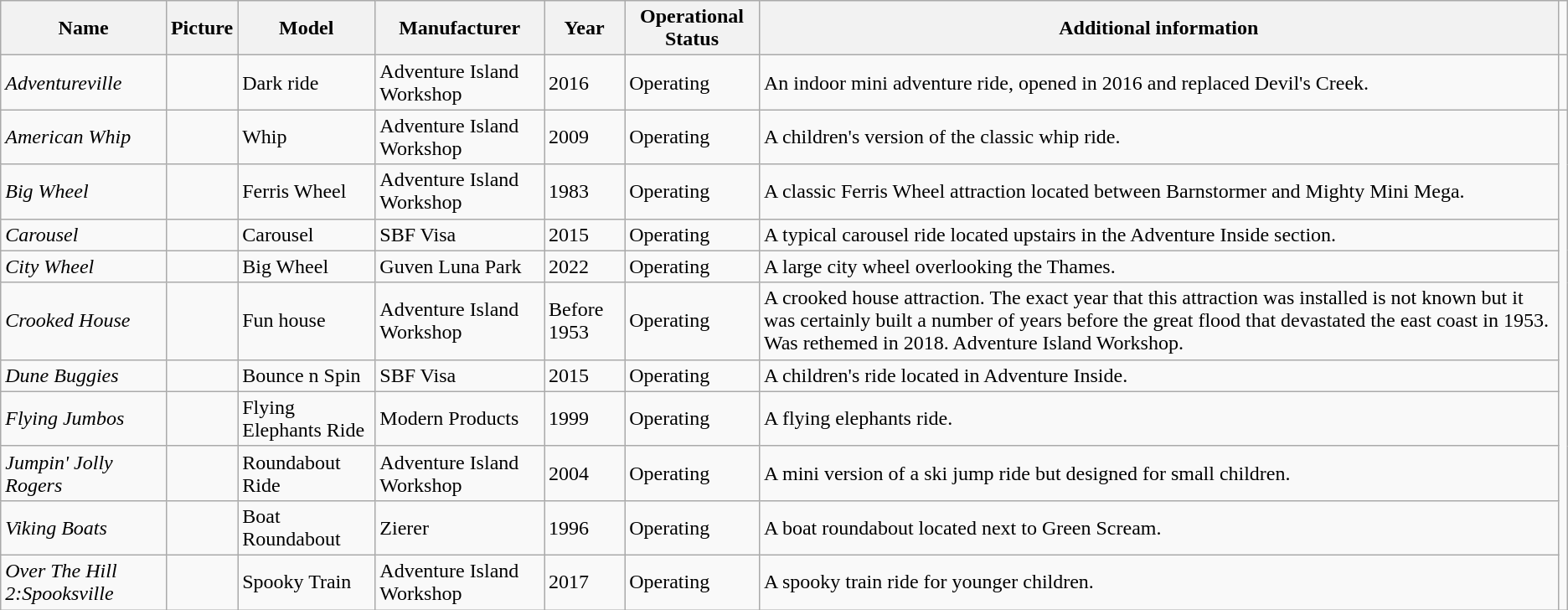<table class="wikitable sortable">
<tr>
<th>Name</th>
<th class="unsortable">Picture</th>
<th>Model</th>
<th>Manufacturer</th>
<th>Year</th>
<th class="unsortable">Operational Status</th>
<th class="unsortable">Additional information</th>
</tr>
<tr>
<td><em>Adventureville</em></td>
<td></td>
<td>Dark ride</td>
<td>Adventure Island Workshop</td>
<td>2016</td>
<td>Operating</td>
<td>An indoor mini adventure ride, opened in 2016 and replaced Devil's Creek.</td>
<td></td>
</tr>
<tr>
<td><em>American Whip</em></td>
<td></td>
<td>Whip</td>
<td>Adventure Island Workshop</td>
<td>2009</td>
<td>Operating</td>
<td>A children's version of the classic whip ride.</td>
</tr>
<tr>
<td><em>Big Wheel</em></td>
<td></td>
<td>Ferris Wheel</td>
<td>Adventure Island Workshop</td>
<td>1983</td>
<td>Operating</td>
<td>A classic Ferris Wheel attraction located between Barnstormer and Mighty Mini Mega.</td>
</tr>
<tr>
<td><em>Carousel</em></td>
<td></td>
<td>Carousel</td>
<td>SBF Visa</td>
<td>2015</td>
<td>Operating</td>
<td>A typical carousel ride located upstairs in the Adventure Inside section.</td>
</tr>
<tr>
<td><em>City Wheel</em></td>
<td></td>
<td>Big Wheel</td>
<td>Guven Luna Park</td>
<td>2022</td>
<td>Operating</td>
<td>A large city wheel overlooking the Thames.</td>
</tr>
<tr>
<td><em>Crooked House</em></td>
<td></td>
<td>Fun house</td>
<td>Adventure Island Workshop</td>
<td>Before 1953</td>
<td>Operating</td>
<td>A crooked house attraction. The exact year that this attraction was installed is not known but it was certainly built a number of years before the great flood that devastated the east coast in 1953. Was rethemed in 2018. Adventure Island Workshop.</td>
</tr>
<tr>
<td><em>Dune Buggies</em></td>
<td></td>
<td>Bounce n Spin</td>
<td>SBF Visa</td>
<td>2015</td>
<td>Operating</td>
<td>A children's ride located in Adventure Inside.</td>
</tr>
<tr>
<td><em>Flying Jumbos</em></td>
<td></td>
<td>Flying Elephants Ride</td>
<td>Modern Products</td>
<td>1999</td>
<td>Operating</td>
<td>A flying elephants ride.</td>
</tr>
<tr>
<td><em>Jumpin' Jolly Rogers</em></td>
<td></td>
<td>Roundabout Ride</td>
<td>Adventure Island Workshop</td>
<td>2004</td>
<td>Operating</td>
<td>A mini version of a ski jump ride but designed for small children.</td>
</tr>
<tr>
<td><em>Viking Boats</em></td>
<td></td>
<td>Boat Roundabout</td>
<td>Zierer</td>
<td>1996</td>
<td>Operating</td>
<td>A boat roundabout located next to Green Scream.</td>
</tr>
<tr>
<td><em>Over The Hill 2:Spooksville</em></td>
<td></td>
<td>Spooky Train</td>
<td>Adventure Island Workshop</td>
<td>2017</td>
<td>Operating</td>
<td>A spooky train ride for younger children.</td>
</tr>
</table>
